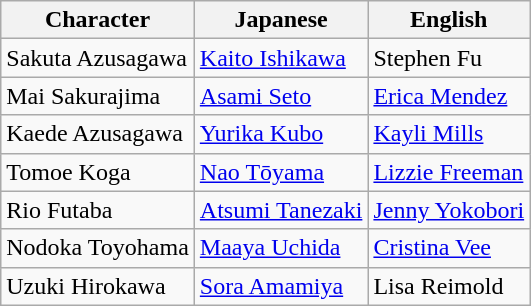<table class="wikitable sortable">
<tr>
<th>Character</th>
<th>Japanese</th>
<th>English</th>
</tr>
<tr>
<td>Sakuta Azusagawa</td>
<td><a href='#'>Kaito Ishikawa</a></td>
<td>Stephen Fu</td>
</tr>
<tr>
<td>Mai Sakurajima</td>
<td><a href='#'>Asami Seto</a></td>
<td><a href='#'>Erica Mendez</a></td>
</tr>
<tr>
<td>Kaede Azusagawa</td>
<td><a href='#'>Yurika Kubo</a></td>
<td><a href='#'>Kayli Mills</a></td>
</tr>
<tr>
<td>Tomoe Koga</td>
<td><a href='#'>Nao Tōyama</a></td>
<td><a href='#'>Lizzie Freeman</a></td>
</tr>
<tr>
<td>Rio Futaba</td>
<td><a href='#'>Atsumi Tanezaki</a></td>
<td><a href='#'>Jenny Yokobori</a></td>
</tr>
<tr>
<td>Nodoka Toyohama</td>
<td><a href='#'>Maaya Uchida</a></td>
<td><a href='#'>Cristina Vee</a></td>
</tr>
<tr>
<td>Uzuki Hirokawa</td>
<td><a href='#'>Sora Amamiya</a></td>
<td>Lisa Reimold</td>
</tr>
</table>
